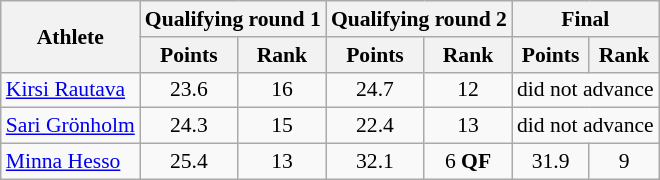<table class="wikitable" style="font-size:90%">
<tr>
<th rowspan="2">Athlete</th>
<th colspan="2">Qualifying round 1</th>
<th colspan="2">Qualifying round 2</th>
<th colspan="2">Final</th>
</tr>
<tr>
<th>Points</th>
<th>Rank</th>
<th>Points</th>
<th>Rank</th>
<th>Points</th>
<th>Rank</th>
</tr>
<tr>
<td><a href='#'>Kirsi Rautava</a></td>
<td align="center">23.6</td>
<td align="center">16</td>
<td align="center">24.7</td>
<td align="center">12</td>
<td colspan="2">did not advance</td>
</tr>
<tr>
<td><a href='#'>Sari Grönholm</a></td>
<td align="center">24.3</td>
<td align="center">15</td>
<td align="center">22.4</td>
<td align="center">13</td>
<td colspan="2">did not advance</td>
</tr>
<tr>
<td><a href='#'>Minna Hesso</a></td>
<td align="center">25.4</td>
<td align="center">13</td>
<td align="center">32.1</td>
<td align="center">6 <strong>QF</strong></td>
<td align="center">31.9</td>
<td align="center">9</td>
</tr>
</table>
